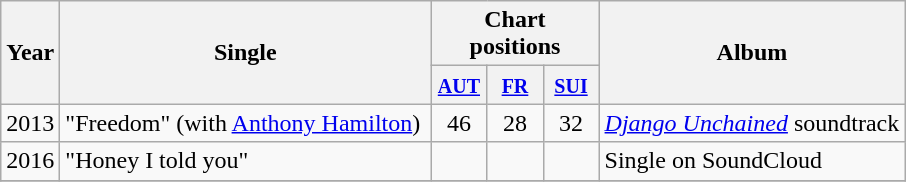<table class="wikitable">
<tr>
<th align="center" rowspan="2">Year</th>
<th align="center" rowspan="2" width="240">Single</th>
<th align="center" colspan="3">Chart positions</th>
<th align="center" rowspan="2">Album</th>
</tr>
<tr>
<th width="30"><small><a href='#'>AUT</a><br></small></th>
<th width="30"><small><a href='#'>FR</a><br></small></th>
<th width="30"><small><a href='#'>SUI</a><br></small></th>
</tr>
<tr>
<td align="center">2013</td>
<td align="left">"Freedom" (with <a href='#'>Anthony Hamilton</a>)</td>
<td align="center">46</td>
<td align="center">28</td>
<td align="center">32</td>
<td><em><a href='#'>Django Unchained</a></em> soundtrack</td>
</tr>
<tr>
<td>2016</td>
<td>"Honey I told you"</td>
<td></td>
<td></td>
<td></td>
<td>Single on SoundCloud</td>
</tr>
<tr>
</tr>
</table>
